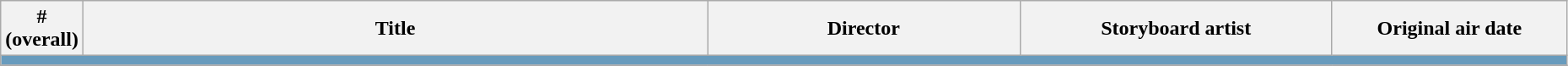<table class="wikitable" style="width:98%;">
<tr>
<th width= 5%>#<br>(overall)</th>
<th width=40%>Title</th>
<th width=20%>Director</th>
<th width=20%>Storyboard artist</th>
<th width=15%>Original air date</th>
</tr>
<tr>
<td colspan="5" style="background:#689BBD;"></td>
</tr>
<tr>
</tr>
</table>
